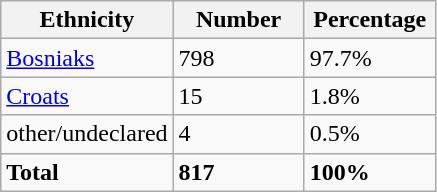<table class="wikitable">
<tr>
<th width="100px">Ethnicity</th>
<th width="80px">Number</th>
<th width="80px">Percentage</th>
</tr>
<tr>
<td><a href='#'>Bosniaks</a></td>
<td>798</td>
<td>97.7%</td>
</tr>
<tr>
<td><a href='#'>Croats</a></td>
<td>15</td>
<td>1.8%</td>
</tr>
<tr>
<td>other/undeclared</td>
<td>4</td>
<td>0.5%</td>
</tr>
<tr>
<td><strong>Total</strong></td>
<td><strong>817</strong></td>
<td><strong>100%</strong></td>
</tr>
</table>
